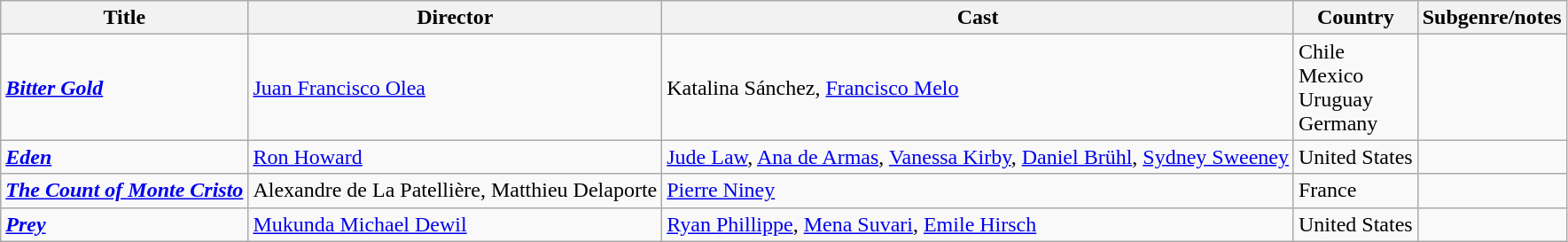<table class="wikitable">
<tr>
<th>Title</th>
<th>Director</th>
<th>Cast</th>
<th>Country</th>
<th>Subgenre/notes</th>
</tr>
<tr>
<td><strong><em><a href='#'>Bitter Gold</a></em></strong></td>
<td><a href='#'>Juan Francisco Olea</a></td>
<td>Katalina Sánchez, <a href='#'>Francisco Melo</a></td>
<td>Chile <br> Mexico <br> Uruguay <br> Germany</td>
<td></td>
</tr>
<tr>
<td><strong><em><a href='#'>Eden</a></em></strong></td>
<td><a href='#'>Ron Howard</a></td>
<td><a href='#'>Jude Law</a>, <a href='#'>Ana de Armas</a>, <a href='#'>Vanessa Kirby</a>, <a href='#'>Daniel Brühl</a>, <a href='#'>Sydney Sweeney</a></td>
<td>United States</td>
<td></td>
</tr>
<tr>
<td><strong><em><a href='#'>The Count of Monte Cristo</a></em></strong></td>
<td>Alexandre de La Patellière, Matthieu Delaporte</td>
<td><a href='#'>Pierre Niney</a></td>
<td>France</td>
<td></td>
</tr>
<tr>
<td><strong><em><a href='#'>Prey</a></em></strong></td>
<td><a href='#'>Mukunda Michael Dewil</a></td>
<td><a href='#'>Ryan Phillippe</a>, <a href='#'>Mena Suvari</a>, <a href='#'>Emile Hirsch</a></td>
<td>United States</td>
<td></td>
</tr>
</table>
